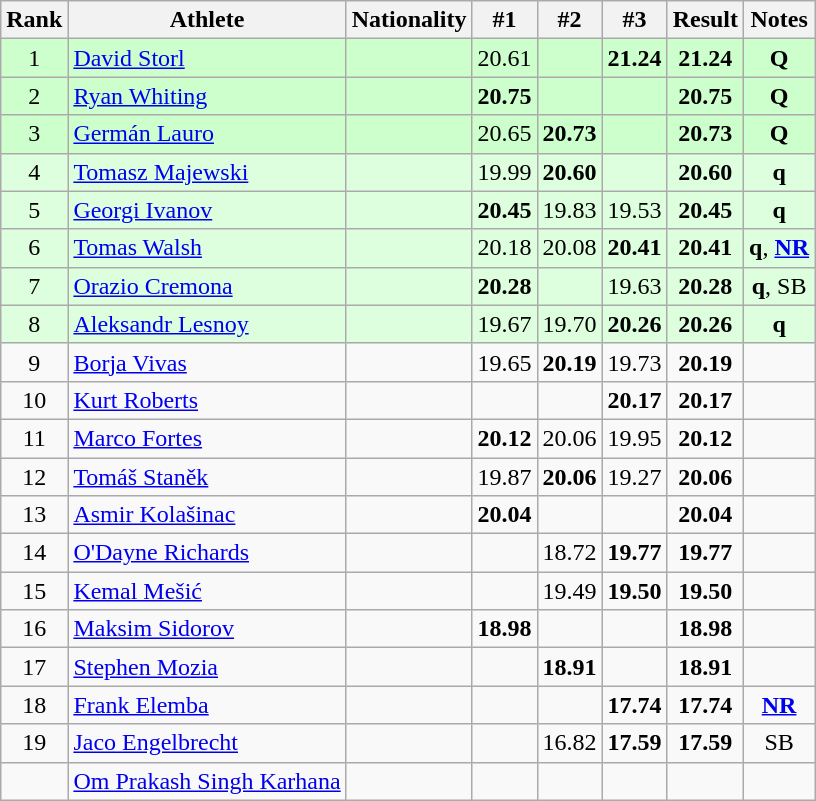<table class="wikitable sortable" style="text-align:center">
<tr>
<th>Rank</th>
<th>Athlete</th>
<th>Nationality</th>
<th>#1</th>
<th>#2</th>
<th>#3</th>
<th>Result</th>
<th>Notes</th>
</tr>
<tr bgcolor=#ccffcc>
<td>1</td>
<td align=left><a href='#'>David Storl</a></td>
<td align=left></td>
<td>20.61</td>
<td></td>
<td><strong>21.24</strong></td>
<td><strong>21.24</strong></td>
<td><strong>Q</strong></td>
</tr>
<tr bgcolor=#ccffcc>
<td>2</td>
<td align=left><a href='#'>Ryan Whiting</a></td>
<td align=left></td>
<td><strong>20.75</strong></td>
<td></td>
<td></td>
<td><strong>20.75</strong></td>
<td><strong>Q</strong></td>
</tr>
<tr bgcolor=#ccffcc>
<td>3</td>
<td align=left><a href='#'>Germán Lauro</a></td>
<td align=left></td>
<td>20.65</td>
<td><strong>20.73</strong></td>
<td></td>
<td><strong>20.73</strong></td>
<td><strong>Q</strong></td>
</tr>
<tr bgcolor=#ddffdd>
<td>4</td>
<td align=left><a href='#'>Tomasz Majewski</a></td>
<td align=left></td>
<td>19.99</td>
<td><strong>20.60</strong></td>
<td></td>
<td><strong>20.60</strong></td>
<td><strong>q</strong></td>
</tr>
<tr bgcolor=#ddffdd>
<td>5</td>
<td align=left><a href='#'>Georgi Ivanov</a></td>
<td align=left></td>
<td><strong>20.45</strong></td>
<td>19.83</td>
<td>19.53</td>
<td><strong>20.45</strong></td>
<td><strong>q</strong></td>
</tr>
<tr bgcolor=#ddffdd>
<td>6</td>
<td align=left><a href='#'>Tomas Walsh</a></td>
<td align=left></td>
<td>20.18</td>
<td>20.08</td>
<td><strong>20.41</strong></td>
<td><strong>20.41</strong></td>
<td><strong>q</strong>, <strong><a href='#'>NR</a></strong></td>
</tr>
<tr bgcolor=#ddffdd>
<td>7</td>
<td align=left><a href='#'>Orazio Cremona</a></td>
<td align=left></td>
<td><strong>20.28</strong></td>
<td></td>
<td>19.63</td>
<td><strong>20.28</strong></td>
<td><strong>q</strong>, SB</td>
</tr>
<tr bgcolor=#ddffdd>
<td>8</td>
<td align=left><a href='#'>Aleksandr Lesnoy</a></td>
<td align=left></td>
<td>19.67</td>
<td>19.70</td>
<td><strong>20.26</strong></td>
<td><strong>20.26</strong></td>
<td><strong>q</strong></td>
</tr>
<tr>
<td>9</td>
<td align=left><a href='#'>Borja Vivas</a></td>
<td align=left></td>
<td>19.65</td>
<td><strong>20.19</strong></td>
<td>19.73</td>
<td><strong>20.19</strong></td>
<td></td>
</tr>
<tr>
<td>10</td>
<td align=left><a href='#'>Kurt Roberts</a></td>
<td align=left></td>
<td></td>
<td></td>
<td><strong>20.17</strong></td>
<td><strong>20.17</strong></td>
<td></td>
</tr>
<tr>
<td>11</td>
<td align=left><a href='#'>Marco Fortes</a></td>
<td align=left></td>
<td><strong>20.12</strong></td>
<td>20.06</td>
<td>19.95</td>
<td><strong>20.12</strong></td>
<td></td>
</tr>
<tr>
<td>12</td>
<td align=left><a href='#'>Tomáš Staněk</a></td>
<td align=left></td>
<td>19.87</td>
<td><strong>20.06</strong></td>
<td>19.27</td>
<td><strong>20.06</strong></td>
<td></td>
</tr>
<tr>
<td>13</td>
<td align=left><a href='#'>Asmir Kolašinac</a></td>
<td align=left></td>
<td><strong>20.04</strong></td>
<td></td>
<td></td>
<td><strong>20.04</strong></td>
<td></td>
</tr>
<tr>
<td>14</td>
<td align=left><a href='#'>O'Dayne Richards</a></td>
<td align=left></td>
<td></td>
<td>18.72</td>
<td><strong>19.77</strong></td>
<td><strong>19.77</strong></td>
<td></td>
</tr>
<tr>
<td>15</td>
<td align=left><a href='#'>Kemal Mešić</a></td>
<td align=left></td>
<td></td>
<td>19.49</td>
<td><strong>19.50</strong></td>
<td><strong>19.50</strong></td>
<td></td>
</tr>
<tr>
<td>16</td>
<td align=left><a href='#'>Maksim Sidorov</a></td>
<td align=left></td>
<td><strong>18.98</strong></td>
<td></td>
<td></td>
<td><strong>18.98</strong></td>
<td></td>
</tr>
<tr>
<td>17</td>
<td align=left><a href='#'>Stephen Mozia</a></td>
<td align=left></td>
<td></td>
<td><strong>18.91</strong></td>
<td></td>
<td><strong>18.91</strong></td>
<td></td>
</tr>
<tr>
<td>18</td>
<td align=left><a href='#'>Frank Elemba</a></td>
<td align=left></td>
<td></td>
<td></td>
<td><strong>17.74</strong></td>
<td><strong>17.74</strong></td>
<td><strong><a href='#'>NR</a></strong></td>
</tr>
<tr>
<td>19</td>
<td align=left><a href='#'>Jaco Engelbrecht</a></td>
<td align=left></td>
<td></td>
<td>16.82</td>
<td><strong>17.59</strong></td>
<td><strong>17.59</strong></td>
<td>SB</td>
</tr>
<tr>
<td></td>
<td align=left><a href='#'>Om Prakash Singh Karhana</a></td>
<td align=left></td>
<td></td>
<td></td>
<td></td>
<td><strong></strong></td>
<td></td>
</tr>
</table>
